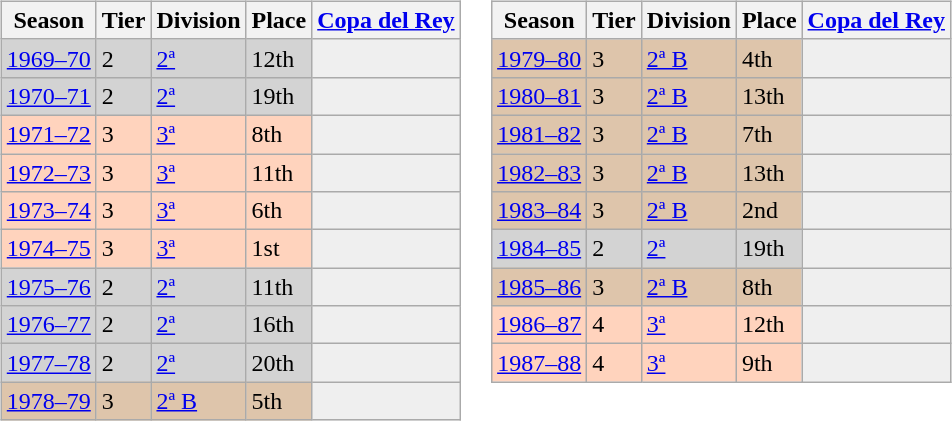<table>
<tr>
<td valign="top" width=0%><br><table class="wikitable">
<tr style="background:#f0f6fa;">
<th>Season</th>
<th>Tier</th>
<th>Division</th>
<th>Place</th>
<th><a href='#'>Copa del Rey</a></th>
</tr>
<tr>
<td style="background:#D3D3D3;"><a href='#'>1969–70</a></td>
<td style="background:#D3D3D3;">2</td>
<td style="background:#D3D3D3;"><a href='#'>2ª</a></td>
<td style="background:#D3D3D3;">12th</td>
<th style="background:#efefef;"></th>
</tr>
<tr>
<td style="background:#D3D3D3;"><a href='#'>1970–71</a></td>
<td style="background:#D3D3D3;">2</td>
<td style="background:#D3D3D3;"><a href='#'>2ª</a></td>
<td style="background:#D3D3D3;">19th</td>
<th style="background:#efefef;"></th>
</tr>
<tr>
<td style="background:#FFD3BD;"><a href='#'>1971–72</a></td>
<td style="background:#FFD3BD;">3</td>
<td style="background:#FFD3BD;"><a href='#'>3ª</a></td>
<td style="background:#FFD3BD;">8th</td>
<th style="background:#efefef;"></th>
</tr>
<tr>
<td style="background:#FFD3BD;"><a href='#'>1972–73</a></td>
<td style="background:#FFD3BD;">3</td>
<td style="background:#FFD3BD;"><a href='#'>3ª</a></td>
<td style="background:#FFD3BD;">11th</td>
<th style="background:#efefef;"></th>
</tr>
<tr>
<td style="background:#FFD3BD;"><a href='#'>1973–74</a></td>
<td style="background:#FFD3BD;">3</td>
<td style="background:#FFD3BD;"><a href='#'>3ª</a></td>
<td style="background:#FFD3BD;">6th</td>
<th style="background:#efefef;"></th>
</tr>
<tr>
<td style="background:#FFD3BD;"><a href='#'>1974–75</a></td>
<td style="background:#FFD3BD;">3</td>
<td style="background:#FFD3BD;"><a href='#'>3ª</a></td>
<td style="background:#FFD3BD;">1st</td>
<th style="background:#efefef;"></th>
</tr>
<tr>
<td style="background:#D3D3D3;"><a href='#'>1975–76</a></td>
<td style="background:#D3D3D3;">2</td>
<td style="background:#D3D3D3;"><a href='#'>2ª</a></td>
<td style="background:#D3D3D3;">11th</td>
<th style="background:#efefef;"></th>
</tr>
<tr>
<td style="background:#D3D3D3;"><a href='#'>1976–77</a></td>
<td style="background:#D3D3D3;">2</td>
<td style="background:#D3D3D3;"><a href='#'>2ª</a></td>
<td style="background:#D3D3D3;">16th</td>
<th style="background:#efefef;"></th>
</tr>
<tr>
<td style="background:#D3D3D3;"><a href='#'>1977–78</a></td>
<td style="background:#D3D3D3;">2</td>
<td style="background:#D3D3D3;"><a href='#'>2ª</a></td>
<td style="background:#D3D3D3;">20th</td>
<th style="background:#efefef;"></th>
</tr>
<tr>
<td style="background:#DEC5AB;"><a href='#'>1978–79</a></td>
<td style="background:#DEC5AB;">3</td>
<td style="background:#DEC5AB;"><a href='#'>2ª B</a></td>
<td style="background:#DEC5AB;">5th</td>
<th style="background:#efefef;"></th>
</tr>
</table>
</td>
<td valign="top" width=0%><br><table class="wikitable">
<tr style="background:#f0f6fa;">
<th>Season</th>
<th>Tier</th>
<th>Division</th>
<th>Place</th>
<th><a href='#'>Copa del Rey</a></th>
</tr>
<tr>
<td style="background:#DEC5AB;"><a href='#'>1979–80</a></td>
<td style="background:#DEC5AB;">3</td>
<td style="background:#DEC5AB;"><a href='#'>2ª B</a></td>
<td style="background:#DEC5AB;">4th</td>
<th style="background:#efefef;"></th>
</tr>
<tr>
<td style="background:#DEC5AB;"><a href='#'>1980–81</a></td>
<td style="background:#DEC5AB;">3</td>
<td style="background:#DEC5AB;"><a href='#'>2ª B</a></td>
<td style="background:#DEC5AB;">13th</td>
<th style="background:#efefef;"></th>
</tr>
<tr>
<td style="background:#DEC5AB;"><a href='#'>1981–82</a></td>
<td style="background:#DEC5AB;">3</td>
<td style="background:#DEC5AB;"><a href='#'>2ª B</a></td>
<td style="background:#DEC5AB;">7th</td>
<th style="background:#efefef;"></th>
</tr>
<tr>
<td style="background:#DEC5AB;"><a href='#'>1982–83</a></td>
<td style="background:#DEC5AB;">3</td>
<td style="background:#DEC5AB;"><a href='#'>2ª B</a></td>
<td style="background:#DEC5AB;">13th</td>
<th style="background:#efefef;"></th>
</tr>
<tr>
<td style="background:#DEC5AB;"><a href='#'>1983–84</a></td>
<td style="background:#DEC5AB;">3</td>
<td style="background:#DEC5AB;"><a href='#'>2ª B</a></td>
<td style="background:#DEC5AB;">2nd</td>
<th style="background:#efefef;"></th>
</tr>
<tr>
<td style="background:#D3D3D3;"><a href='#'>1984–85</a></td>
<td style="background:#D3D3D3;">2</td>
<td style="background:#D3D3D3;"><a href='#'>2ª</a></td>
<td style="background:#D3D3D3;">19th</td>
<th style="background:#efefef;"></th>
</tr>
<tr>
<td style="background:#DEC5AB;"><a href='#'>1985–86</a></td>
<td style="background:#DEC5AB;">3</td>
<td style="background:#DEC5AB;"><a href='#'>2ª B</a></td>
<td style="background:#DEC5AB;">8th</td>
<th style="background:#efefef;"></th>
</tr>
<tr>
<td style="background:#FFD3BD;"><a href='#'>1986–87</a></td>
<td style="background:#FFD3BD;">4</td>
<td style="background:#FFD3BD;"><a href='#'>3ª</a></td>
<td style="background:#FFD3BD;">12th</td>
<th style="background:#efefef;"></th>
</tr>
<tr>
<td style="background:#FFD3BD;"><a href='#'>1987–88</a></td>
<td style="background:#FFD3BD;">4</td>
<td style="background:#FFD3BD;"><a href='#'>3ª</a></td>
<td style="background:#FFD3BD;">9th</td>
<th style="background:#efefef;"></th>
</tr>
</table>
</td>
</tr>
</table>
